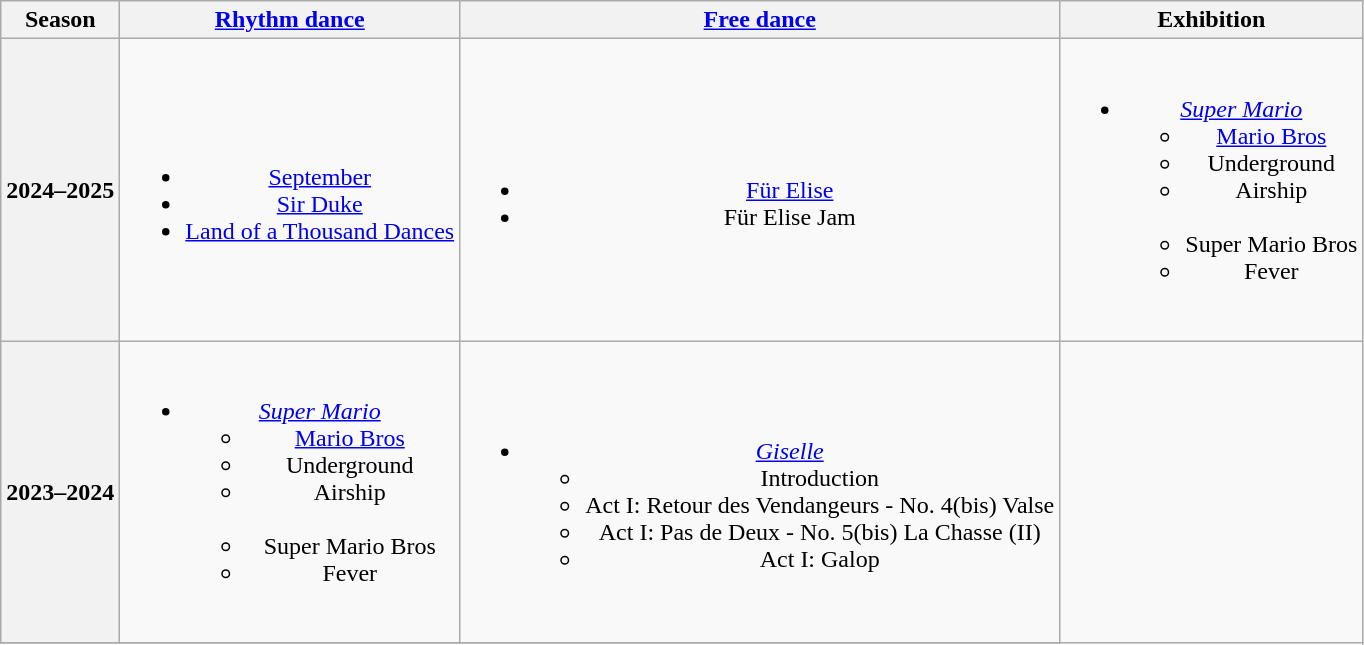<table class=wikitable style=text-align:center>
<tr>
<th>Season</th>
<th><a href='#'>Rhythm dance</a></th>
<th><a href='#'>Free dance</a></th>
<th>Exhibition</th>
</tr>
<tr>
<th>2024–2025<br></th>
<td><br><ul><li><a href='#'>September</a> <br> </li><li><a href='#'>Sir Duke</a> <br> </li><li><a href='#'>Land of a Thousand Dances</a> <br> </li></ul></td>
<td><br><ul><li><a href='#'>Für Elise</a> <br> </li><li>Für Elise Jam <br> </li></ul></td>
<td><br><ul><li><em><a href='#'>Super Mario</a></em><ul><li><a href='#'>Mario Bros</a><br></li><li>Underground</li><li>Airship<br><br></li><li>Super Mario Bros<br></li><li>Fever<br><br></li></ul></li></ul></td>
</tr>
<tr>
<th>2023–2024<br></th>
<td><br><ul><li><em><a href='#'>Super Mario</a></em><ul><li><a href='#'>Mario Bros</a><br></li><li>Underground</li><li>Airship<br><br></li><li>Super Mario Bros<br></li><li>Fever<br><br></li></ul></li></ul></td>
<td><br><ul><li><em><a href='#'>Giselle</a></em><ul><li>Introduction</li><li>Act I: Retour des Vendangeurs - No. 4(bis) Valse</li><li>Act I: Pas de Deux - No. 5(bis) La Chasse (II)</li><li>Act I: Galop<br></li></ul></li></ul></td>
</tr>
<tr>
</tr>
</table>
